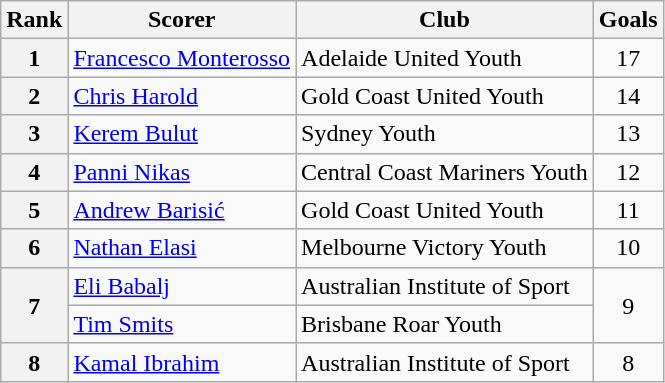<table class="wikitable" style="text-align:center">
<tr>
<th>Rank</th>
<th>Scorer</th>
<th>Club</th>
<th>Goals</th>
</tr>
<tr>
<th>1</th>
<td align="left"> <a href='#'>Francesco Monterosso</a></td>
<td align="left">Adelaide United Youth</td>
<td>17</td>
</tr>
<tr>
<th>2</th>
<td align="left"> <a href='#'>Chris Harold</a></td>
<td align="left">Gold Coast United Youth</td>
<td>14</td>
</tr>
<tr>
<th>3</th>
<td align="left"> <a href='#'>Kerem Bulut</a></td>
<td align="left">Sydney Youth</td>
<td>13</td>
</tr>
<tr>
<th>4</th>
<td align="left"> <a href='#'>Panni Nikas</a></td>
<td align="left">Central Coast Mariners Youth</td>
<td>12</td>
</tr>
<tr>
<th>5</th>
<td align="left"> <a href='#'>Andrew Barisić</a></td>
<td align="left">Gold Coast United Youth</td>
<td>11</td>
</tr>
<tr>
<th>6</th>
<td align="left"> <a href='#'>Nathan Elasi</a></td>
<td align="left">Melbourne Victory Youth</td>
<td>10</td>
</tr>
<tr>
<th rowspan="2">7</th>
<td align="left"> <a href='#'>Eli Babalj</a></td>
<td align="left">Australian Institute of Sport</td>
<td rowspan="2">9</td>
</tr>
<tr>
<td align="left"> <a href='#'>Tim Smits</a></td>
<td align="left">Brisbane Roar Youth</td>
</tr>
<tr>
<th>8</th>
<td align="left"> <a href='#'>Kamal Ibrahim</a></td>
<td align="left">Australian Institute of Sport</td>
<td>8</td>
</tr>
</table>
